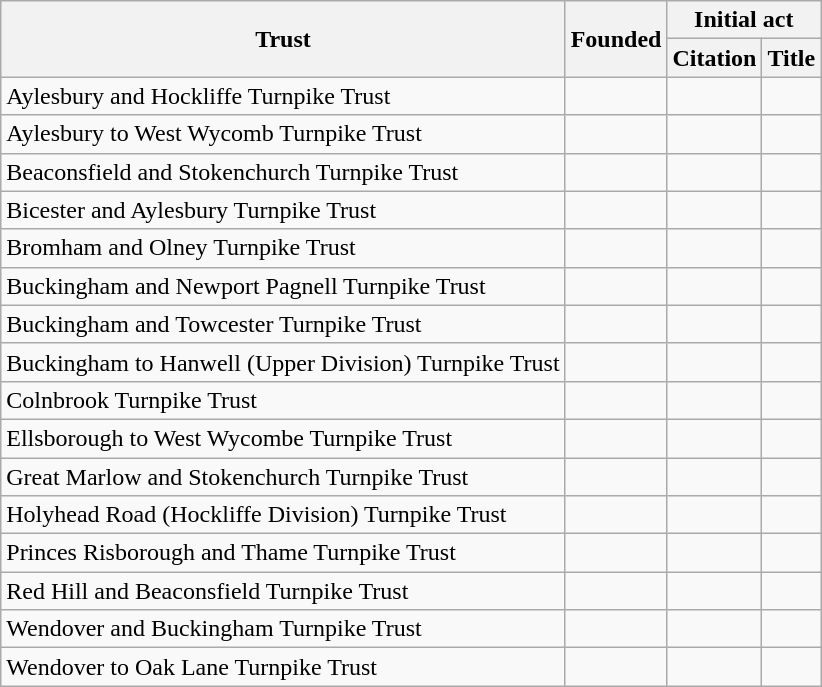<table class="wikitable sortable">
<tr>
<th rowspan=2>Trust</th>
<th rowspan=2>Founded</th>
<th colspan=2>Initial act</th>
</tr>
<tr>
<th>Citation</th>
<th>Title</th>
</tr>
<tr>
<td>Aylesbury and Hockliffe Turnpike Trust</td>
<td></td>
<td></td>
<td></td>
</tr>
<tr>
<td>Aylesbury to West Wycomb Turnpike Trust</td>
<td></td>
<td></td>
<td></td>
</tr>
<tr>
<td>Beaconsfield and Stokenchurch Turnpike Trust</td>
<td></td>
<td></td>
<td></td>
</tr>
<tr>
<td>Bicester and Aylesbury Turnpike Trust</td>
<td></td>
<td></td>
<td></td>
</tr>
<tr>
<td>Bromham and Olney Turnpike Trust</td>
<td></td>
<td></td>
<td></td>
</tr>
<tr>
<td>Buckingham and Newport Pagnell Turnpike Trust</td>
<td></td>
<td></td>
<td></td>
</tr>
<tr>
<td>Buckingham and Towcester Turnpike Trust</td>
<td></td>
<td></td>
<td></td>
</tr>
<tr>
<td>Buckingham to Hanwell (Upper Division) Turnpike Trust</td>
<td></td>
<td></td>
<td></td>
</tr>
<tr>
<td>Colnbrook Turnpike Trust</td>
<td></td>
<td></td>
<td></td>
</tr>
<tr>
<td>Ellsborough to West Wycombe Turnpike Trust</td>
<td></td>
<td></td>
<td></td>
</tr>
<tr>
<td>Great Marlow and Stokenchurch Turnpike Trust</td>
<td></td>
<td></td>
<td></td>
</tr>
<tr>
<td>Holyhead Road (Hockliffe Division) Turnpike Trust</td>
<td></td>
<td></td>
<td></td>
</tr>
<tr>
<td>Princes Risborough and Thame Turnpike Trust</td>
<td></td>
<td></td>
<td></td>
</tr>
<tr>
<td>Red Hill and Beaconsfield Turnpike Trust</td>
<td></td>
<td></td>
<td></td>
</tr>
<tr>
<td>Wendover and Buckingham Turnpike Trust</td>
<td></td>
<td></td>
<td></td>
</tr>
<tr>
<td>Wendover to Oak Lane Turnpike Trust</td>
<td></td>
<td></td>
<td></td>
</tr>
</table>
